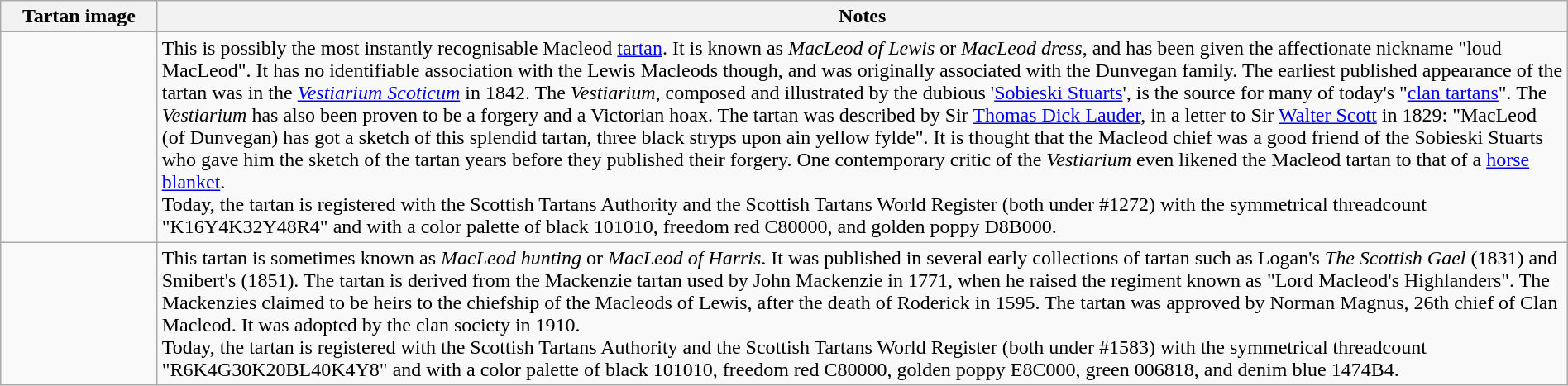<table class="wikitable" width=100%>
<tr>
<th width=10%>Tartan image</th>
<th width=90%>Notes</th>
</tr>
<tr>
<td></td>
<td>This is possibly the most instantly recognisable Macleod <a href='#'>tartan</a>. It is known as <em>MacLeod of Lewis</em> or <em>MacLeod dress</em>, and has been given the affectionate nickname "loud MacLeod". It has no identifiable association with the Lewis Macleods though, and was originally associated with the Dunvegan family. The earliest published appearance of the tartan was in the <em><a href='#'>Vestiarium Scoticum</a></em> in 1842. The <em>Vestiarium</em>, composed and illustrated by the dubious '<a href='#'>Sobieski Stuarts</a>', is the source for many of today's "<a href='#'>clan tartans</a>". The <em>Vestiarium</em> has also been proven to be a forgery and a Victorian hoax. The tartan was described by Sir <a href='#'>Thomas Dick Lauder</a>, in a letter to Sir <a href='#'>Walter Scott</a> in 1829: "MacLeod (of Dunvegan) has got a sketch of this splendid tartan, three black stryps upon ain yellow fylde". It is thought that the Macleod chief was a good friend of the Sobieski Stuarts who gave him the sketch of the tartan years before they published their forgery. One contemporary critic of the <em>Vestiarium</em> even likened the Macleod tartan to that of a <a href='#'>horse blanket</a>.<br>Today, the tartan is registered with the Scottish Tartans Authority and the Scottish Tartans World Register (both under #1272) with the symmetrical threadcount "K16Y4K32Y48R4" and with a color palette of black 101010, freedom red C80000, and golden poppy D8B000.</td>
</tr>
<tr>
<td></td>
<td>This tartan is sometimes known as <em>MacLeod hunting</em> or <em>MacLeod of Harris</em>. It was published in several early collections of tartan such as Logan's <em>The Scottish Gael</em> (1831) and Smibert's (1851). The tartan is derived from the Mackenzie tartan used by John Mackenzie in 1771, when he raised the regiment known as "Lord Macleod's Highlanders". The Mackenzies claimed to be heirs to the chiefship of the Macleods of Lewis, after the death of Roderick in 1595. The tartan was approved by Norman Magnus, 26th chief of Clan Macleod. It was adopted by the clan society in 1910.<br>Today, the tartan is registered with the Scottish Tartans Authority and the Scottish Tartans World Register (both under #1583) with the symmetrical threadcount "R6K4G30K20BL40K4Y8" and with a color palette of black 101010, freedom red C80000, golden poppy E8C000, green 006818, and denim blue 1474B4.</td>
</tr>
</table>
